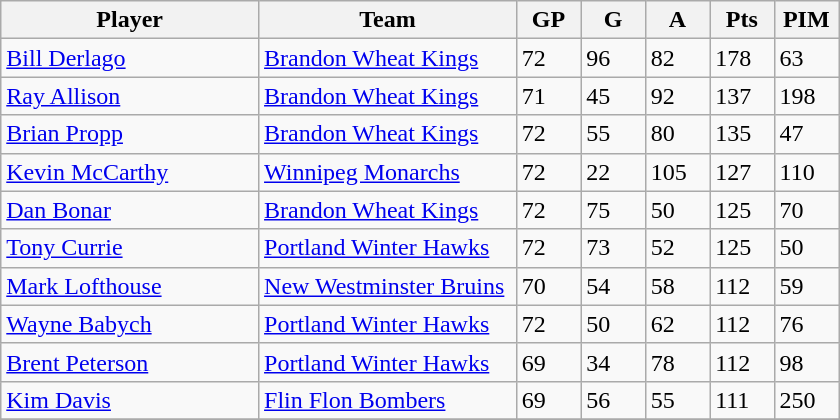<table class="wikitable">
<tr>
<th width="30%">Player</th>
<th width="30%">Team</th>
<th width="7.5%">GP</th>
<th width="7.5%">G</th>
<th width="7.5%">A</th>
<th width="7.5%">Pts</th>
<th width="7.5%">PIM</th>
</tr>
<tr>
<td><a href='#'>Bill Derlago</a></td>
<td><a href='#'>Brandon Wheat Kings</a></td>
<td>72</td>
<td>96</td>
<td>82</td>
<td>178</td>
<td>63</td>
</tr>
<tr>
<td><a href='#'>Ray Allison</a></td>
<td><a href='#'>Brandon Wheat Kings</a></td>
<td>71</td>
<td>45</td>
<td>92</td>
<td>137</td>
<td>198</td>
</tr>
<tr>
<td><a href='#'>Brian Propp</a></td>
<td><a href='#'>Brandon Wheat Kings</a></td>
<td>72</td>
<td>55</td>
<td>80</td>
<td>135</td>
<td>47</td>
</tr>
<tr>
<td><a href='#'>Kevin McCarthy</a></td>
<td><a href='#'>Winnipeg Monarchs</a></td>
<td>72</td>
<td>22</td>
<td>105</td>
<td>127</td>
<td>110</td>
</tr>
<tr>
<td><a href='#'>Dan Bonar</a></td>
<td><a href='#'>Brandon Wheat Kings</a></td>
<td>72</td>
<td>75</td>
<td>50</td>
<td>125</td>
<td>70</td>
</tr>
<tr>
<td><a href='#'>Tony Currie</a></td>
<td><a href='#'>Portland Winter Hawks</a></td>
<td>72</td>
<td>73</td>
<td>52</td>
<td>125</td>
<td>50</td>
</tr>
<tr>
<td><a href='#'>Mark Lofthouse</a></td>
<td><a href='#'>New Westminster Bruins</a></td>
<td>70</td>
<td>54</td>
<td>58</td>
<td>112</td>
<td>59</td>
</tr>
<tr>
<td><a href='#'>Wayne Babych</a></td>
<td><a href='#'>Portland Winter Hawks</a></td>
<td>72</td>
<td>50</td>
<td>62</td>
<td>112</td>
<td>76</td>
</tr>
<tr>
<td><a href='#'>Brent Peterson</a></td>
<td><a href='#'>Portland Winter Hawks</a></td>
<td>69</td>
<td>34</td>
<td>78</td>
<td>112</td>
<td>98</td>
</tr>
<tr>
<td><a href='#'>Kim Davis</a></td>
<td><a href='#'>Flin Flon Bombers</a></td>
<td>69</td>
<td>56</td>
<td>55</td>
<td>111</td>
<td>250</td>
</tr>
<tr>
</tr>
</table>
